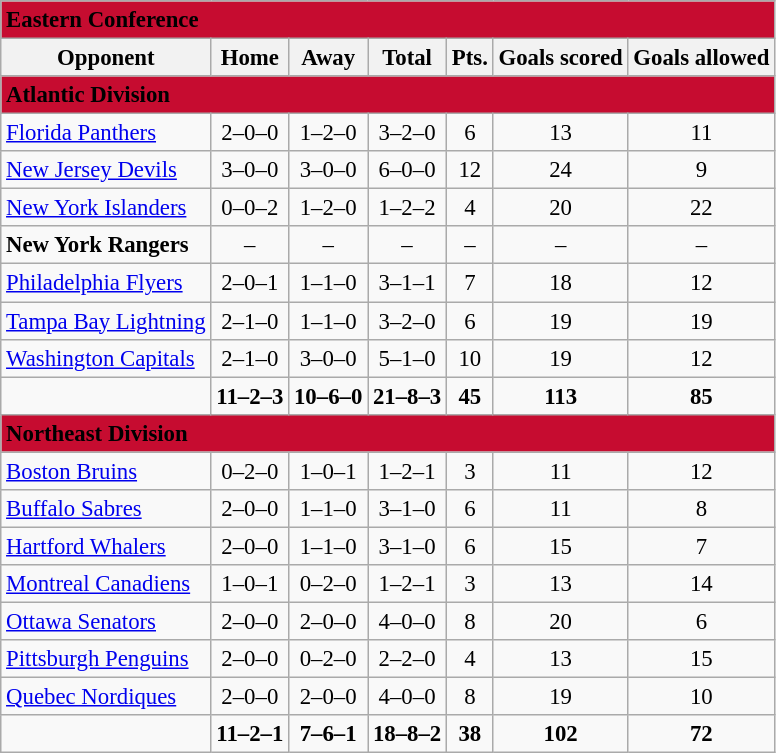<table class="wikitable" style="font-size: 95%; text-align: center">
<tr>
<td colspan="7" style="text-align:left; background:#c60c30"><span> <strong>Eastern Conference</strong> </span></td>
</tr>
<tr>
<th>Opponent</th>
<th>Home</th>
<th>Away</th>
<th>Total</th>
<th>Pts.</th>
<th>Goals scored</th>
<th>Goals allowed</th>
</tr>
<tr>
<td colspan="7" style="text-align:left; background:#c60c30"><span> <strong>Atlantic Division</strong> </span></td>
</tr>
<tr>
<td style="text-align:left"><a href='#'>Florida Panthers</a></td>
<td>2–0–0</td>
<td>1–2–0</td>
<td>3–2–0</td>
<td>6</td>
<td>13</td>
<td>11</td>
</tr>
<tr>
<td style="text-align:left"><a href='#'>New Jersey Devils</a></td>
<td>3–0–0</td>
<td>3–0–0</td>
<td>6–0–0</td>
<td>12</td>
<td>24</td>
<td>9</td>
</tr>
<tr>
<td style="text-align:left"><a href='#'>New York Islanders</a></td>
<td>0–0–2</td>
<td>1–2–0</td>
<td>1–2–2</td>
<td>4</td>
<td>20</td>
<td>22</td>
</tr>
<tr>
<td style="text-align:left"><strong>New York Rangers</strong></td>
<td>–</td>
<td>–</td>
<td>–</td>
<td>–</td>
<td>–</td>
<td>–</td>
</tr>
<tr>
<td style="text-align:left"><a href='#'>Philadelphia Flyers</a></td>
<td>2–0–1</td>
<td>1–1–0</td>
<td>3–1–1</td>
<td>7</td>
<td>18</td>
<td>12</td>
</tr>
<tr>
<td style="text-align:left"><a href='#'>Tampa Bay Lightning</a></td>
<td>2–1–0</td>
<td>1–1–0</td>
<td>3–2–0</td>
<td>6</td>
<td>19</td>
<td>19</td>
</tr>
<tr>
<td style="text-align:left"><a href='#'>Washington Capitals</a></td>
<td>2–1–0</td>
<td>3–0–0</td>
<td>5–1–0</td>
<td>10</td>
<td>19</td>
<td>12</td>
</tr>
<tr style="font-weight:bold">
<td></td>
<td>11–2–3</td>
<td>10–6–0</td>
<td>21–8–3</td>
<td>45</td>
<td>113</td>
<td>85</td>
</tr>
<tr>
<td colspan="7" style="text-align:left; background:#c60c30"><span> <strong>Northeast Division</strong> </span></td>
</tr>
<tr>
<td style="text-align:left"><a href='#'>Boston Bruins</a></td>
<td>0–2–0</td>
<td>1–0–1</td>
<td>1–2–1</td>
<td>3</td>
<td>11</td>
<td>12</td>
</tr>
<tr>
<td style="text-align:left"><a href='#'>Buffalo Sabres</a></td>
<td>2–0–0</td>
<td>1–1–0</td>
<td>3–1–0</td>
<td>6</td>
<td>11</td>
<td>8</td>
</tr>
<tr>
<td style="text-align:left"><a href='#'>Hartford Whalers</a></td>
<td>2–0–0</td>
<td>1–1–0</td>
<td>3–1–0</td>
<td>6</td>
<td>15</td>
<td>7</td>
</tr>
<tr>
<td style="text-align:left"><a href='#'>Montreal Canadiens</a></td>
<td>1–0–1</td>
<td>0–2–0</td>
<td>1–2–1</td>
<td>3</td>
<td>13</td>
<td>14</td>
</tr>
<tr>
<td style="text-align:left"><a href='#'>Ottawa Senators</a></td>
<td>2–0–0</td>
<td>2–0–0</td>
<td>4–0–0</td>
<td>8</td>
<td>20</td>
<td>6</td>
</tr>
<tr>
<td style="text-align:left"><a href='#'>Pittsburgh Penguins</a></td>
<td>2–0–0</td>
<td>0–2–0</td>
<td>2–2–0</td>
<td>4</td>
<td>13</td>
<td>15</td>
</tr>
<tr>
<td style="text-align:left"><a href='#'>Quebec Nordiques</a></td>
<td>2–0–0</td>
<td>2–0–0</td>
<td>4–0–0</td>
<td>8</td>
<td>19</td>
<td>10</td>
</tr>
<tr style="font-weight:bold">
<td></td>
<td>11–2–1</td>
<td>7–6–1</td>
<td>18–8–2</td>
<td>38</td>
<td>102</td>
<td>72</td>
</tr>
</table>
